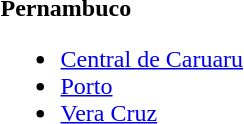<table>
<tr>
<td><strong>Pernambuco</strong><br><ul><li><a href='#'>Central de Caruaru</a></li><li><a href='#'>Porto</a></li><li><a href='#'>Vera Cruz</a></li></ul></td>
</tr>
</table>
